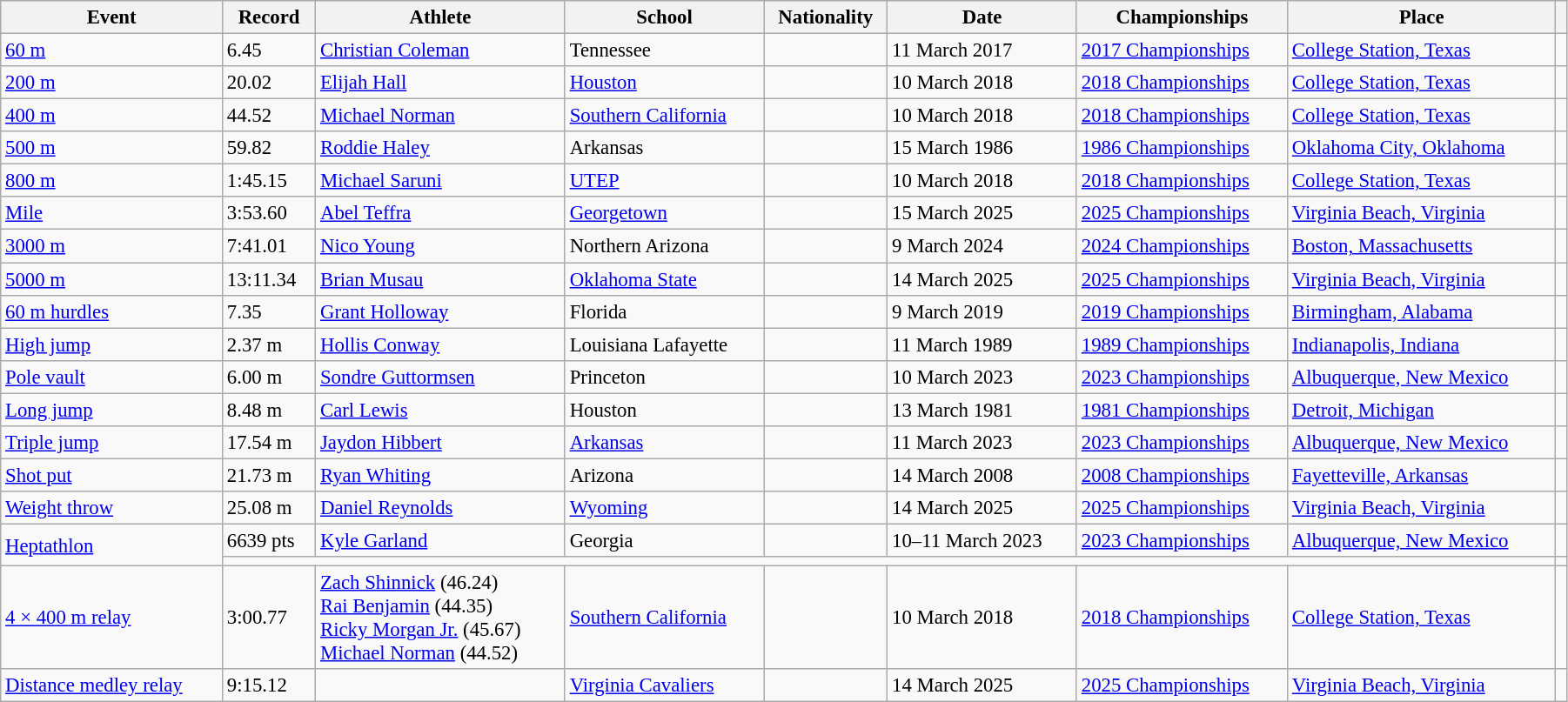<table class="wikitable" style="font-size:95%; width: 95%;">
<tr>
<th>Event</th>
<th>Record</th>
<th>Athlete</th>
<th>School</th>
<th>Nationality</th>
<th>Date</th>
<th>Championships</th>
<th>Place</th>
<th></th>
</tr>
<tr>
<td><a href='#'>60 m</a></td>
<td>6.45</td>
<td><a href='#'>Christian Coleman</a></td>
<td>Tennessee</td>
<td></td>
<td>11 March 2017</td>
<td><a href='#'>2017 Championships</a></td>
<td><a href='#'>College Station, Texas</a></td>
<td></td>
</tr>
<tr>
<td><a href='#'>200 m</a></td>
<td>20.02</td>
<td><a href='#'>Elijah Hall</a></td>
<td><a href='#'>Houston</a></td>
<td></td>
<td>10 March 2018</td>
<td><a href='#'>2018 Championships</a></td>
<td><a href='#'>College Station, Texas</a></td>
<td></td>
</tr>
<tr>
<td><a href='#'>400 m</a></td>
<td>44.52</td>
<td><a href='#'>Michael Norman</a></td>
<td><a href='#'>Southern California</a></td>
<td></td>
<td>10 March 2018</td>
<td><a href='#'>2018 Championships</a></td>
<td><a href='#'>College Station, Texas</a></td>
<td></td>
</tr>
<tr>
<td><a href='#'>500 m</a></td>
<td>59.82</td>
<td><a href='#'>Roddie Haley</a></td>
<td>Arkansas</td>
<td></td>
<td>15 March 1986</td>
<td><a href='#'>1986 Championships</a></td>
<td><a href='#'>Oklahoma City, Oklahoma</a></td>
<td></td>
</tr>
<tr>
<td><a href='#'>800 m</a></td>
<td>1:45.15</td>
<td><a href='#'>Michael Saruni</a></td>
<td><a href='#'>UTEP</a></td>
<td></td>
<td>10 March 2018</td>
<td><a href='#'>2018 Championships</a></td>
<td><a href='#'>College Station, Texas</a></td>
<td></td>
</tr>
<tr>
<td><a href='#'>Mile</a></td>
<td>3:53.60</td>
<td><a href='#'>Abel Teffra</a></td>
<td><a href='#'>Georgetown</a></td>
<td></td>
<td>15 March 2025</td>
<td><a href='#'>2025 Championships</a></td>
<td><a href='#'>Virginia Beach, Virginia</a></td>
<td></td>
</tr>
<tr>
<td><a href='#'>3000 m</a></td>
<td>7:41.01</td>
<td><a href='#'>Nico Young</a></td>
<td>Northern Arizona</td>
<td></td>
<td>9 March 2024</td>
<td><a href='#'>2024 Championships</a></td>
<td><a href='#'>Boston, Massachusetts</a></td>
<td></td>
</tr>
<tr>
<td><a href='#'>5000 m</a></td>
<td>13:11.34</td>
<td><a href='#'>Brian Musau</a></td>
<td><a href='#'>Oklahoma State</a></td>
<td></td>
<td>14 March 2025</td>
<td><a href='#'>2025 Championships</a></td>
<td><a href='#'>Virginia Beach, Virginia</a></td>
<td></td>
</tr>
<tr>
<td><a href='#'>60 m hurdles</a></td>
<td>7.35</td>
<td><a href='#'>Grant Holloway</a></td>
<td>Florida</td>
<td></td>
<td>9 March 2019</td>
<td><a href='#'>2019 Championships</a></td>
<td><a href='#'>Birmingham, Alabama</a></td>
<td></td>
</tr>
<tr>
<td><a href='#'>High jump</a></td>
<td>2.37 m</td>
<td><a href='#'>Hollis Conway</a></td>
<td>Louisiana Lafayette</td>
<td></td>
<td>11 March 1989</td>
<td><a href='#'>1989 Championships</a></td>
<td><a href='#'>Indianapolis, Indiana</a></td>
<td></td>
</tr>
<tr>
<td><a href='#'>Pole vault</a></td>
<td>6.00 m </td>
<td><a href='#'>Sondre Guttormsen</a></td>
<td>Princeton</td>
<td></td>
<td>10 March 2023</td>
<td><a href='#'>2023 Championships</a></td>
<td><a href='#'>Albuquerque, New Mexico</a></td>
<td></td>
</tr>
<tr>
<td><a href='#'>Long jump</a></td>
<td>8.48 m</td>
<td><a href='#'>Carl Lewis</a></td>
<td>Houston</td>
<td></td>
<td>13 March 1981</td>
<td><a href='#'>1981 Championships</a></td>
<td><a href='#'>Detroit, Michigan</a></td>
<td></td>
</tr>
<tr>
<td><a href='#'>Triple jump</a></td>
<td>17.54 m </td>
<td><a href='#'>Jaydon Hibbert</a></td>
<td><a href='#'>Arkansas</a></td>
<td></td>
<td>11 March 2023</td>
<td><a href='#'>2023 Championships</a></td>
<td><a href='#'>Albuquerque, New Mexico</a></td>
<td></td>
</tr>
<tr>
<td><a href='#'>Shot put</a></td>
<td>21.73 m</td>
<td><a href='#'>Ryan Whiting</a></td>
<td>Arizona</td>
<td></td>
<td>14 March 2008</td>
<td><a href='#'>2008 Championships</a></td>
<td><a href='#'>Fayetteville, Arkansas</a></td>
<td></td>
</tr>
<tr>
<td><a href='#'>Weight throw</a></td>
<td>25.08 m</td>
<td><a href='#'>Daniel Reynolds</a></td>
<td><a href='#'>Wyoming</a></td>
<td></td>
<td>14 March 2025</td>
<td><a href='#'>2025 Championships</a></td>
<td><a href='#'>Virginia Beach, Virginia</a></td>
<td></td>
</tr>
<tr>
<td rowspan=2><a href='#'>Heptathlon</a></td>
<td>6639 pts </td>
<td><a href='#'>Kyle Garland</a></td>
<td>Georgia</td>
<td></td>
<td>10–11 March 2023</td>
<td><a href='#'>2023 Championships</a></td>
<td><a href='#'>Albuquerque, New Mexico</a></td>
<td></td>
</tr>
<tr>
<td colspan=7></td>
</tr>
<tr>
<td><a href='#'>4 × 400 m relay</a></td>
<td>3:00.77</td>
<td><a href='#'>Zach Shinnick</a> (46.24)<br><a href='#'>Rai Benjamin</a> (44.35)<br><a href='#'>Ricky Morgan Jr.</a> (45.67)<br><a href='#'>Michael Norman</a> (44.52)</td>
<td><a href='#'>Southern California</a></td>
<td><br><br><br></td>
<td>10 March 2018</td>
<td><a href='#'>2018 Championships</a></td>
<td><a href='#'>College Station, Texas</a></td>
<td></td>
</tr>
<tr>
<td><a href='#'>Distance medley relay</a></td>
<td>9:15.12</td>
<td></td>
<td><a href='#'>Virginia Cavaliers</a></td>
<td></td>
<td>14 March 2025</td>
<td><a href='#'>2025 Championships</a></td>
<td><a href='#'>Virginia Beach, Virginia</a></td>
<td></td>
</tr>
</table>
